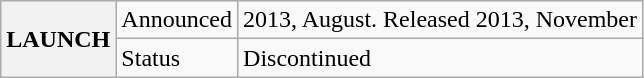<table class="wikitable">
<tr>
<th rowspan="2">LAUNCH</th>
<td>Announced</td>
<td>2013, August. Released 2013, November</td>
</tr>
<tr>
<td>Status</td>
<td>Discontinued</td>
</tr>
</table>
